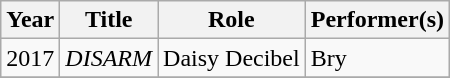<table class="wikitable sortable">
<tr>
<th>Year</th>
<th>Title</th>
<th>Role</th>
<th>Performer(s)</th>
</tr>
<tr>
<td>2017</td>
<td><em>DISARM</em></td>
<td>Daisy Decibel</td>
<td>Bry</td>
</tr>
<tr>
</tr>
</table>
